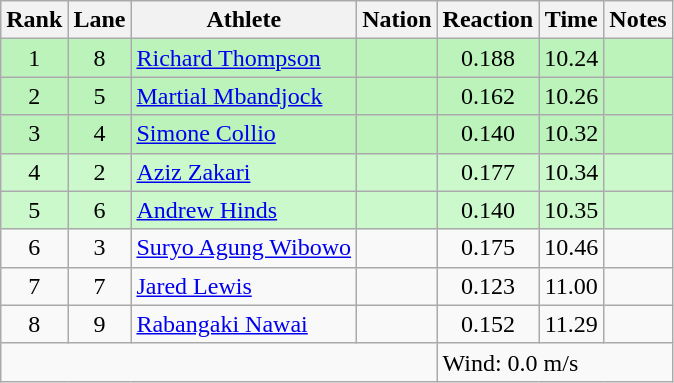<table class="wikitable sortable" style="text-align:center">
<tr>
<th>Rank</th>
<th>Lane</th>
<th>Athlete</th>
<th>Nation</th>
<th>Reaction</th>
<th>Time</th>
<th>Notes</th>
</tr>
<tr bgcolor=bbf3bb>
<td>1</td>
<td>8</td>
<td align="left"><a href='#'>Richard Thompson</a></td>
<td align="left"></td>
<td>0.188</td>
<td>10.24</td>
<td></td>
</tr>
<tr bgcolor=bbf3bb>
<td>2</td>
<td>5</td>
<td align="left"><a href='#'>Martial Mbandjock</a></td>
<td align="left"></td>
<td>0.162</td>
<td>10.26</td>
<td></td>
</tr>
<tr bgcolor=bbf3bb>
<td>3</td>
<td>4</td>
<td align="left"><a href='#'>Simone Collio</a></td>
<td align="left"></td>
<td>0.140</td>
<td>10.32</td>
<td></td>
</tr>
<tr bgcolor=ccf9cc>
<td>4</td>
<td>2</td>
<td align="left"><a href='#'>Aziz Zakari</a></td>
<td align="left"></td>
<td>0.177</td>
<td>10.34</td>
<td></td>
</tr>
<tr bgcolor=ccf9cc>
<td>5</td>
<td>6</td>
<td align="left"><a href='#'>Andrew Hinds</a></td>
<td align="left"></td>
<td>0.140</td>
<td>10.35</td>
<td></td>
</tr>
<tr>
<td>6</td>
<td>3</td>
<td align="left"><a href='#'>Suryo Agung Wibowo</a></td>
<td align="left"></td>
<td>0.175</td>
<td>10.46</td>
<td></td>
</tr>
<tr>
<td>7</td>
<td>7</td>
<td align="left"><a href='#'>Jared Lewis</a></td>
<td align="left"></td>
<td>0.123</td>
<td>11.00</td>
<td></td>
</tr>
<tr>
<td>8</td>
<td>9</td>
<td align="left"><a href='#'>Rabangaki Nawai</a></td>
<td align="left"></td>
<td>0.152</td>
<td>11.29</td>
<td></td>
</tr>
<tr>
<td colspan=4></td>
<td colspan=4 align=left>Wind: 0.0 m/s</td>
</tr>
</table>
